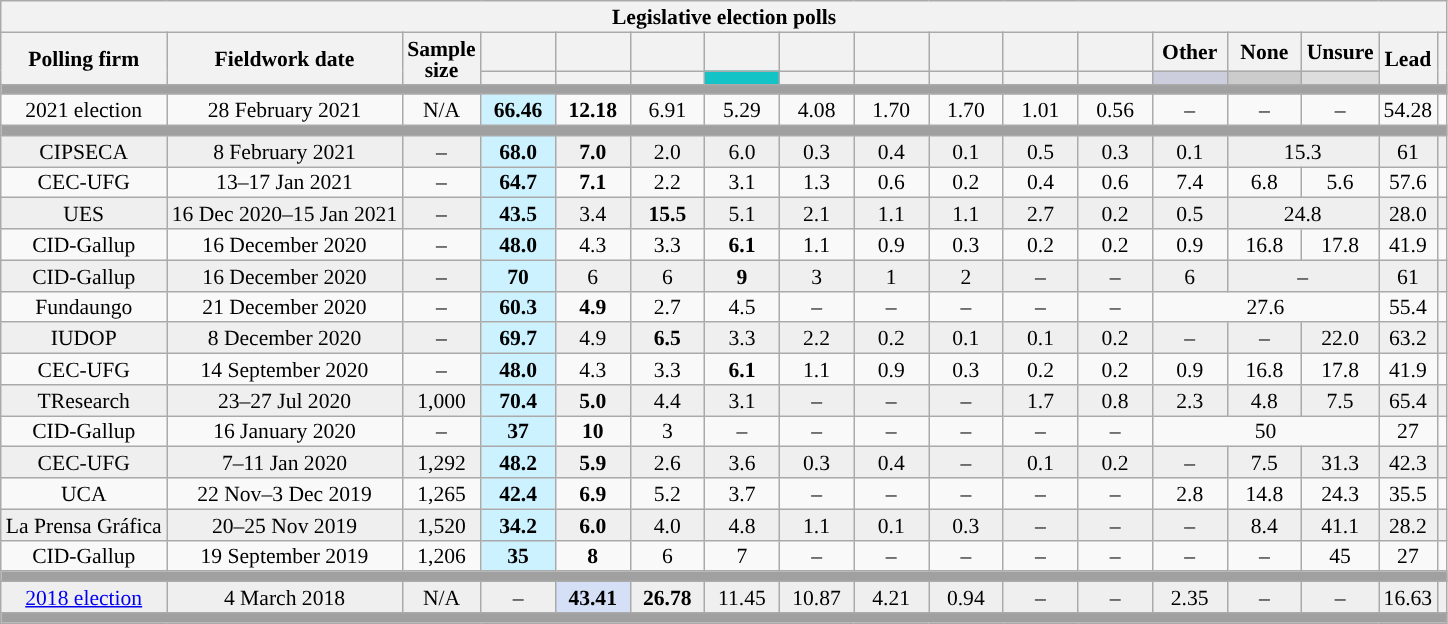<table class="wikitable" style="text-align:center;font-size:90%;line-height:14px">
<tr>
<th colspan="17">Legislative election polls</th>
</tr>
<tr>
<th rowspan="2">Polling firm</th>
<th rowspan="2">Fieldwork date</th>
<th rowspan="2">Sample<br>size</th>
<th style="width:43px;"></th>
<th style="width:43px;"></th>
<th style="width:43px;"></th>
<th style="width:43px;"></th>
<th style="width:43px;"></th>
<th style="width:43px;"></th>
<th style="width:43px;"></th>
<th style="width:43px;"></th>
<th style="width:43px;"></th>
<th style="width:43px;">Other</th>
<th style="width:43px;">None</th>
<th style="width:43px;">Unsure</th>
<th style="width:30px;" rowspan="2">Lead</th>
<th rowspan="2"></th>
</tr>
<tr>
<th style="background:"></th>
<th style="background:"></th>
<th style="background:"></th>
<th style="background:#13C3C6;"></th>
<th style="background:"></th>
<th style="background:"></th>
<th style="background:"></th>
<th style="background:"></th>
<th style="background:"></th>
<th style="background:#CCCDDD;"></th>
<th style="background:#CCCCCC;"></th>
<th style="background:#DDDDDD;"></th>
</tr>
<tr>
<td colspan="17" style="background:#A0A0A0"></td>
</tr>
<tr>
<td>2021 election</td>
<td>28 February 2021</td>
<td>N/A</td>
<td style="background:#CCF1FF;"><strong>66.46</strong><br></td>
<td><strong>12.18</strong><br></td>
<td>6.91<br></td>
<td>5.29<br></td>
<td>4.08<br></td>
<td>1.70<br></td>
<td>1.70<br></td>
<td>1.01<br></td>
<td>0.56<br></td>
<td>–</td>
<td>–</td>
<td>–</td>
<td style="background:">54.28</td>
<td></td>
</tr>
<tr>
<td colspan="17" style="background:#A0A0A0"></td>
</tr>
<tr style="background:#EFEFEF;">
<td>CIPSECA</td>
<td>8 February 2021</td>
<td>–</td>
<td style="background:#CCF1FF;"><strong>68.0</strong></td>
<td><strong>7.0</strong></td>
<td>2.0</td>
<td>6.0</td>
<td>0.3</td>
<td>0.4</td>
<td>0.1</td>
<td>0.5</td>
<td>0.3</td>
<td>0.1</td>
<td colspan="2">15.3</td>
<td style="background:">61</td>
<td></td>
</tr>
<tr>
<td>CEC-UFG</td>
<td>13–17 Jan 2021</td>
<td>–</td>
<td style="background:#CCF1FF;"><strong>64.7</strong></td>
<td><strong>7.1</strong></td>
<td>2.2</td>
<td>3.1</td>
<td>1.3</td>
<td>0.6</td>
<td>0.2</td>
<td>0.4</td>
<td>0.6</td>
<td>7.4</td>
<td>6.8</td>
<td>5.6</td>
<td style="background:">57.6</td>
<td></td>
</tr>
<tr style="background:#EFEFEF;">
<td>UES</td>
<td>16 Dec 2020–15 Jan 2021</td>
<td>–</td>
<td style="background:#CCF1FF;"><strong>43.5</strong></td>
<td>3.4</td>
<td><strong>15.5</strong></td>
<td>5.1</td>
<td>2.1</td>
<td>1.1</td>
<td>1.1</td>
<td>2.7</td>
<td>0.2</td>
<td>0.5</td>
<td colspan="2">24.8</td>
<td style="background:">28.0</td>
<td></td>
</tr>
<tr>
<td>CID-Gallup</td>
<td>16 December 2020</td>
<td>–</td>
<td style="background:#CCF1FF;"><strong>48.0</strong><br></td>
<td>4.3<br></td>
<td>3.3<br></td>
<td><strong>6.1</strong><br></td>
<td>1.1<br></td>
<td>0.9<br></td>
<td>0.3<br></td>
<td>0.2<br></td>
<td>0.2<br></td>
<td>0.9<br></td>
<td>16.8</td>
<td>17.8</td>
<td style="background:">41.9</td>
<td></td>
</tr>
<tr style="background:#EFEFEF;">
<td>CID-Gallup</td>
<td>16 December 2020</td>
<td>–</td>
<td style="background:#CCF1FF;"><strong>70</strong><br></td>
<td>6<br></td>
<td>6<br></td>
<td><strong>9</strong><br></td>
<td>3<br></td>
<td>1<br></td>
<td>2<br></td>
<td>–</td>
<td>–</td>
<td>6<br></td>
<td colspan="2">–</td>
<td style="background:">61</td>
<td></td>
</tr>
<tr>
<td>Fundaungo</td>
<td>21 December 2020</td>
<td>–</td>
<td style="background:#CCF1FF;"><strong>60.3</strong></td>
<td><strong>4.9</strong></td>
<td>2.7</td>
<td>4.5</td>
<td>–</td>
<td>–</td>
<td>–</td>
<td>–</td>
<td>–</td>
<td colspan="3">27.6</td>
<td style="background:">55.4</td>
<td></td>
</tr>
<tr style="background:#EFEFEF;">
<td>IUDOP</td>
<td>8 December 2020</td>
<td>–</td>
<td style="background:#CCF1FF;"><strong>69.7</strong><br></td>
<td>4.9<br></td>
<td><strong>6.5</strong><br></td>
<td>3.3<br></td>
<td>2.2<br></td>
<td>0.2<br></td>
<td>0.1<br></td>
<td>0.1<br></td>
<td>0.2<br></td>
<td>–</td>
<td>–</td>
<td>22.0</td>
<td style="background:">63.2</td>
<td></td>
</tr>
<tr>
<td>CEC-UFG</td>
<td>14 September 2020</td>
<td>–</td>
<td style="background:#CCF1FF;"><strong>48.0</strong></td>
<td>4.3</td>
<td>3.3</td>
<td><strong>6.1</strong></td>
<td>1.1</td>
<td>0.9</td>
<td>0.3</td>
<td>0.2</td>
<td>0.2</td>
<td>0.9</td>
<td>16.8</td>
<td>17.8</td>
<td style="background:">41.9</td>
<td></td>
</tr>
<tr style="background:#EFEFEF;">
<td>TResearch</td>
<td>23–27 Jul 2020</td>
<td>1,000</td>
<td style="background:#CCF1FF;"><strong>70.4</strong></td>
<td><strong>5.0</strong></td>
<td>4.4</td>
<td>3.1</td>
<td>–</td>
<td>–</td>
<td>–</td>
<td>1.7</td>
<td>0.8</td>
<td>2.3</td>
<td>4.8</td>
<td>7.5</td>
<td style="background:">65.4</td>
<td></td>
</tr>
<tr>
<td>CID-Gallup</td>
<td>16 January 2020</td>
<td>–</td>
<td style="background:#CCF1FF;"><strong>37</strong></td>
<td><strong>10</strong></td>
<td>3</td>
<td>–</td>
<td>–</td>
<td>–</td>
<td>–</td>
<td>–</td>
<td>–</td>
<td colspan="3">50</td>
<td style="background:">27</td>
<td></td>
</tr>
<tr style="background:#EFEFEF;">
<td>CEC-UFG</td>
<td>7–11 Jan 2020</td>
<td>1,292</td>
<td style="background:#CCF1FF;"><strong>48.2</strong></td>
<td><strong>5.9</strong></td>
<td>2.6</td>
<td>3.6</td>
<td>0.3</td>
<td>0.4</td>
<td>–</td>
<td>0.1</td>
<td>0.2</td>
<td>–</td>
<td>7.5</td>
<td>31.3</td>
<td style="background:">42.3</td>
<td></td>
</tr>
<tr>
<td>UCA</td>
<td>22 Nov–3 Dec 2019</td>
<td>1,265</td>
<td style="background:#CCF1FF;"><strong>42.4</strong></td>
<td><strong>6.9</strong></td>
<td>5.2</td>
<td>3.7</td>
<td>–</td>
<td>–</td>
<td>–</td>
<td>–</td>
<td>–</td>
<td>2.8</td>
<td>14.8</td>
<td>24.3</td>
<td style="background:">35.5</td>
<td></td>
</tr>
<tr style="background:#EFEFEF;">
<td>La Prensa Gráfica</td>
<td>20–25 Nov 2019</td>
<td>1,520</td>
<td style="background:#CCF1FF;"><strong>34.2</strong></td>
<td><strong>6.0</strong></td>
<td>4.0</td>
<td>4.8</td>
<td>1.1</td>
<td>0.1</td>
<td>0.3</td>
<td>–</td>
<td>–</td>
<td>–</td>
<td>8.4</td>
<td>41.1</td>
<td style="background:">28.2</td>
<td></td>
</tr>
<tr>
<td>CID-Gallup</td>
<td>19 September 2019</td>
<td>1,206</td>
<td style="background:#CCF1FF;"><strong>35</strong></td>
<td><strong>8</strong></td>
<td>6</td>
<td>7</td>
<td>–</td>
<td>–</td>
<td>–</td>
<td>–</td>
<td>–</td>
<td>–</td>
<td>–</td>
<td>45</td>
<td style="background:">27</td>
<td></td>
</tr>
<tr>
<td colspan="17" style="background:#A0A0A0"></td>
</tr>
<tr style="background:#EFEFEF;">
<td><a href='#'>2018 election</a></td>
<td>4 March 2018</td>
<td>N/A</td>
<td>–</td>
<td style="background:#D5E0F6;"><strong>43.41</strong><br></td>
<td><strong>26.78</strong><br></td>
<td>11.45<br></td>
<td>10.87<br></td>
<td>4.21<br></td>
<td>0.94<br></td>
<td>–</td>
<td>–</td>
<td>2.35<br></td>
<td>–</td>
<td>–</td>
<td style="background:">16.63</td>
<td></td>
</tr>
<tr>
<td colspan="17" style="background:#A0A0A0"></td>
</tr>
</table>
